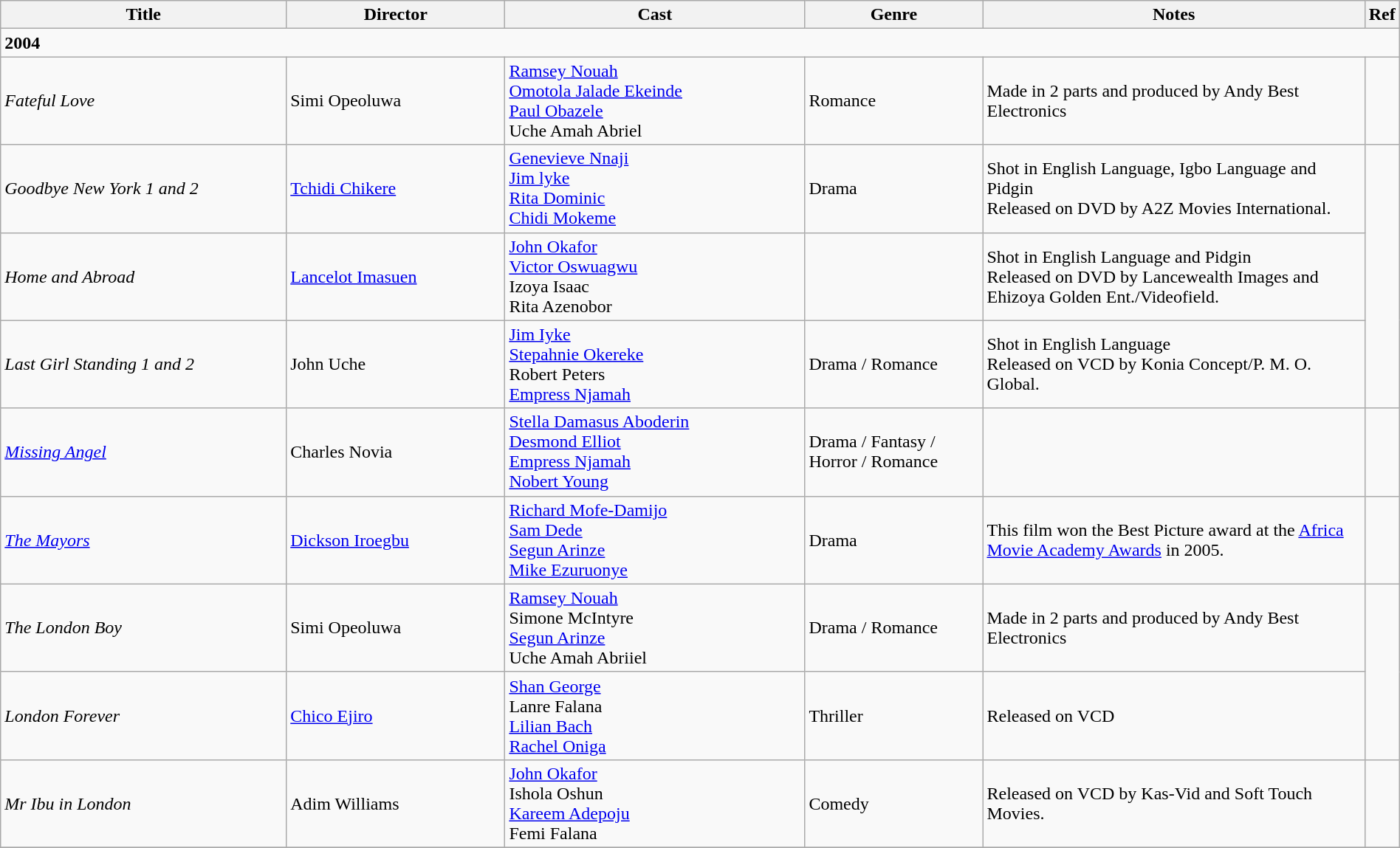<table class="wikitable" width= "100%">
<tr>
<th width=21%>Title</th>
<th width=16%>Director</th>
<th width=22%>Cast</th>
<th width=13%>Genre</th>
<th width=28%>Notes</th>
<th>Ref</th>
</tr>
<tr>
<td colspan="8" ><strong>2004</strong></td>
</tr>
<tr>
<td><em>Fateful Love</em></td>
<td>Simi Opeoluwa</td>
<td><a href='#'>Ramsey Nouah</a><br><a href='#'>Omotola Jalade Ekeinde</a><br><a href='#'>Paul Obazele</a><br>Uche Amah Abriel</td>
<td>Romance</td>
<td>Made in 2 parts and produced by Andy Best Electronics</td>
<td></td>
</tr>
<tr>
<td><em>Goodbye New York 1 and 2</em></td>
<td><a href='#'>Tchidi Chikere</a></td>
<td><a href='#'>Genevieve Nnaji</a><br><a href='#'>Jim lyke</a><br><a href='#'>Rita Dominic</a><br><a href='#'>Chidi Mokeme</a></td>
<td>Drama</td>
<td>Shot in English Language, Igbo Language and Pidgin<br>Released on DVD by A2Z Movies International.</td>
<td rowspan="3"></td>
</tr>
<tr>
<td><em>Home and Abroad</em></td>
<td><a href='#'>Lancelot Imasuen</a></td>
<td><a href='#'>John Okafor</a><br><a href='#'>Victor Oswuagwu</a><br>Izoya Isaac<br>Rita Azenobor</td>
<td></td>
<td>Shot in English Language and Pidgin<br>Released on DVD by Lancewealth Images and Ehizoya Golden Ent./Videofield.</td>
</tr>
<tr>
<td><em>Last Girl Standing 1 and 2</em></td>
<td>John Uche</td>
<td><a href='#'>Jim Iyke</a><br><a href='#'>Stepahnie Okereke</a><br>Robert Peters<br><a href='#'>Empress Njamah</a></td>
<td>Drama / Romance</td>
<td>Shot in English Language<br>Released on VCD by Konia Concept/P. M. O. Global.</td>
</tr>
<tr>
<td><em><a href='#'>Missing Angel</a></em></td>
<td>Charles Novia</td>
<td><a href='#'>Stella Damasus Aboderin</a><br><a href='#'>Desmond Elliot</a><br><a href='#'>Empress Njamah</a><br><a href='#'>Nobert Young</a></td>
<td>Drama / Fantasy / Horror / Romance</td>
<td></td>
<td></td>
</tr>
<tr>
<td><em><a href='#'>The Mayors</a></em></td>
<td><a href='#'>Dickson Iroegbu</a></td>
<td><a href='#'>Richard Mofe-Damijo</a><br><a href='#'>Sam Dede</a><br><a href='#'>Segun Arinze</a><br><a href='#'>Mike Ezuruonye</a></td>
<td>Drama</td>
<td>This film won the Best Picture award at the <a href='#'>Africa Movie Academy Awards</a> in 2005.</td>
<td></td>
</tr>
<tr>
<td><em>The London Boy</em></td>
<td>Simi Opeoluwa</td>
<td><a href='#'>Ramsey Nouah</a><br>Simone McIntyre<br><a href='#'>Segun Arinze</a><br>Uche Amah Abriiel</td>
<td>Drama / Romance</td>
<td>Made in 2 parts and produced by Andy Best Electronics</td>
<td rowspan="2"></td>
</tr>
<tr>
<td><em>London Forever</em></td>
<td><a href='#'>Chico Ejiro</a></td>
<td><a href='#'>Shan George</a><br>Lanre Falana<br><a href='#'>Lilian Bach</a><br><a href='#'>Rachel Oniga</a></td>
<td>Thriller</td>
<td>Released on VCD</td>
</tr>
<tr>
<td><em>Mr Ibu in London</em></td>
<td>Adim Williams</td>
<td><a href='#'>John Okafor</a><br>Ishola Oshun<br><a href='#'>Kareem Adepoju</a><br>Femi Falana</td>
<td>Comedy</td>
<td>Released on VCD by Kas-Vid and Soft Touch Movies.</td>
<td></td>
</tr>
<tr>
</tr>
</table>
